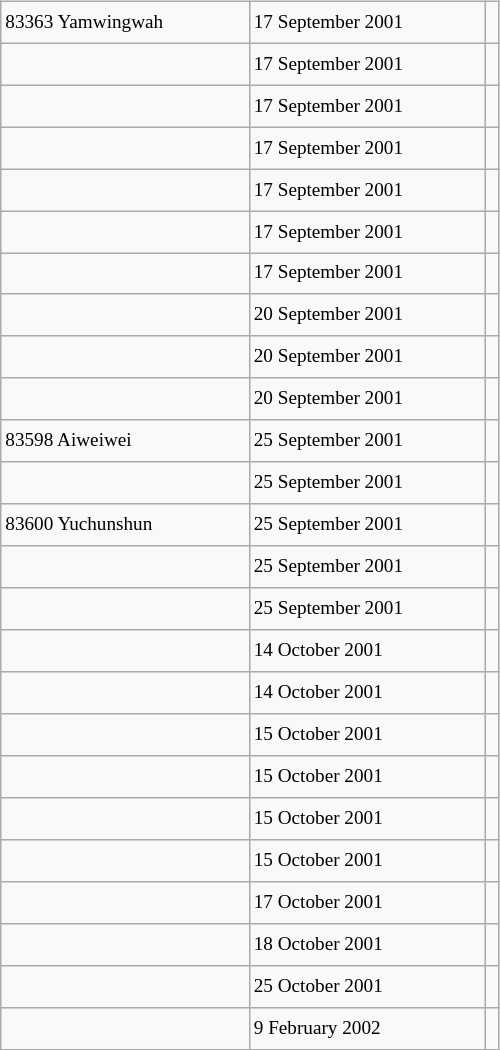<table class="wikitable" style="font-size: 80%; float: left; width: 26em; margin-right: 1em; height: 700px">
<tr>
<td>83363 Yamwingwah</td>
<td>17 September 2001</td>
<td></td>
</tr>
<tr>
<td></td>
<td>17 September 2001</td>
<td></td>
</tr>
<tr>
<td></td>
<td>17 September 2001</td>
<td></td>
</tr>
<tr>
<td></td>
<td>17 September 2001</td>
<td></td>
</tr>
<tr>
<td></td>
<td>17 September 2001</td>
<td></td>
</tr>
<tr>
<td></td>
<td>17 September 2001</td>
<td></td>
</tr>
<tr>
<td></td>
<td>17 September 2001</td>
<td></td>
</tr>
<tr>
<td></td>
<td>20 September 2001</td>
<td></td>
</tr>
<tr>
<td></td>
<td>20 September 2001</td>
<td></td>
</tr>
<tr>
<td></td>
<td>20 September 2001</td>
<td></td>
</tr>
<tr>
<td>83598 Aiweiwei</td>
<td>25 September 2001</td>
<td></td>
</tr>
<tr>
<td></td>
<td>25 September 2001</td>
<td></td>
</tr>
<tr>
<td>83600 Yuchunshun</td>
<td>25 September 2001</td>
<td></td>
</tr>
<tr>
<td></td>
<td>25 September 2001</td>
<td></td>
</tr>
<tr>
<td></td>
<td>25 September 2001</td>
<td></td>
</tr>
<tr>
<td></td>
<td>14 October 2001</td>
<td></td>
</tr>
<tr>
<td></td>
<td>14 October 2001</td>
<td></td>
</tr>
<tr>
<td></td>
<td>15 October 2001</td>
<td></td>
</tr>
<tr>
<td></td>
<td>15 October 2001</td>
<td></td>
</tr>
<tr>
<td></td>
<td>15 October 2001</td>
<td></td>
</tr>
<tr>
<td></td>
<td>15 October 2001</td>
<td></td>
</tr>
<tr>
<td></td>
<td>17 October 2001</td>
<td></td>
</tr>
<tr>
<td></td>
<td>18 October 2001</td>
<td></td>
</tr>
<tr>
<td></td>
<td>25 October 2001</td>
<td></td>
</tr>
<tr>
<td></td>
<td>9 February 2002</td>
<td></td>
</tr>
</table>
